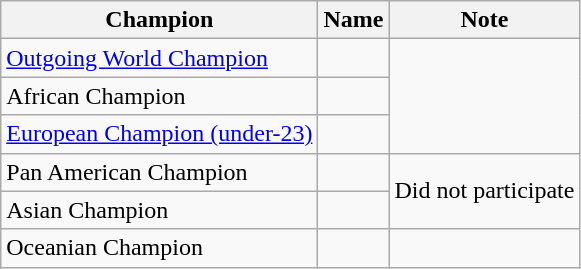<table class="wikitable">
<tr>
<th>Champion</th>
<th>Name</th>
<th>Note</th>
</tr>
<tr>
<td><a href='#'>Outgoing World Champion</a></td>
<td></td>
<td rowspan=3></td>
</tr>
<tr>
<td>African Champion</td>
<td></td>
</tr>
<tr>
<td><a href='#'>European Champion (under-23)</a></td>
<td></td>
</tr>
<tr>
<td>Pan American Champion</td>
<td></td>
<td rowspan=2>Did not participate</td>
</tr>
<tr>
<td>Asian Champion</td>
<td></td>
</tr>
<tr>
<td>Oceanian Champion</td>
<td></td>
<td></td>
</tr>
</table>
